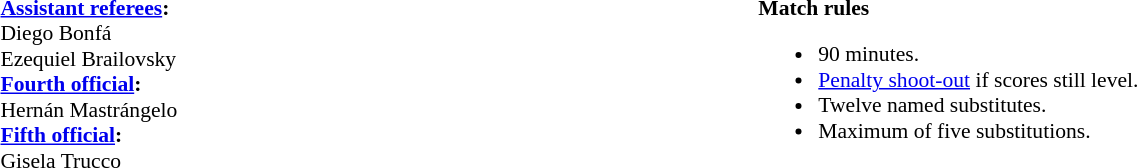<table width=100% style="font-size: 90%">
<tr>
<td><br><strong><a href='#'>Assistant referees</a>:</strong>
<br>Diego Bonfá
<br>Ezequiel Brailovsky
<br><strong><a href='#'>Fourth official</a>:</strong>
<br>Hernán Mastrángelo
<br><strong><a href='#'>Fifth official</a>:</strong>
<br>Gisela Trucco
<br></td>
<td style="width:60%; vertical-align:top"><br><strong>Match rules</strong><ul><li>90 minutes.</li><li><a href='#'>Penalty shoot-out</a> if scores still level.</li><li>Twelve named substitutes.</li><li>Maximum of five substitutions.</li></ul></td>
</tr>
</table>
